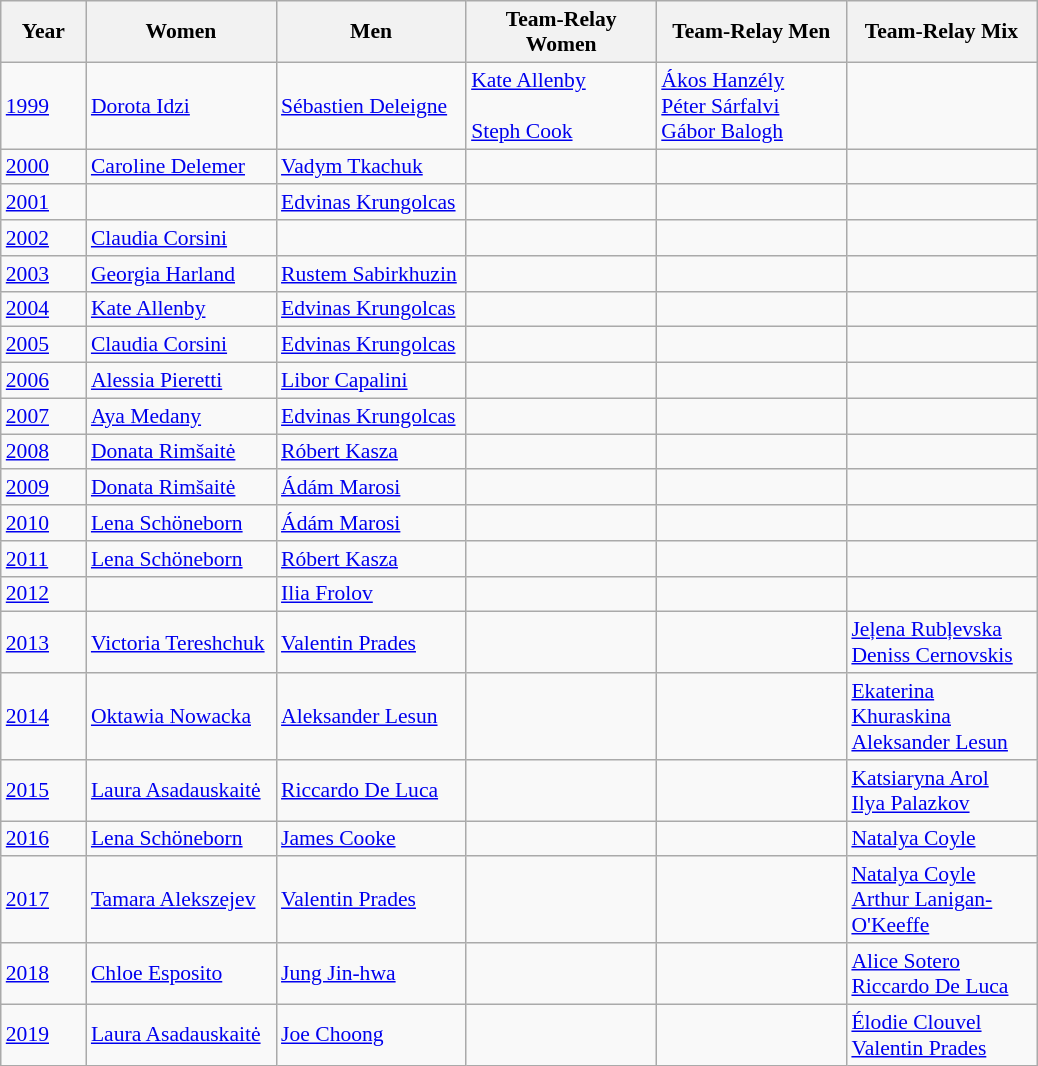<table class="wikitable" style="font-size: 90%">
<tr>
<th style="width:50px;">Year</th>
<th style="width:120px;">Women</th>
<th style="width:120px;">Men</th>
<th style="width:120px;">Team-Relay Women</th>
<th style="width:120px;">Team-Relay Men</th>
<th style="width:120px;">Team-Relay Mix</th>
</tr>
<tr>
<td><a href='#'>1999</a></td>
<td> <a href='#'>Dorota Idzi</a></td>
<td> <a href='#'>Sébastien Deleigne</a></td>
<td> <a href='#'>Kate Allenby</a><br><br> <a href='#'>Steph Cook</a></td>
<td> <a href='#'>Ákos Hanzély</a><br> <a href='#'>Péter Sárfalvi</a><br> <a href='#'>Gábor Balogh</a></td>
<td></td>
</tr>
<tr>
<td><a href='#'>2000</a></td>
<td> <a href='#'>Caroline Delemer</a></td>
<td> <a href='#'>Vadym Tkachuk</a></td>
<td></td>
<td></td>
<td></td>
</tr>
<tr>
<td><a href='#'>2001</a></td>
<td></td>
<td> <a href='#'>Edvinas Krungolcas</a></td>
<td></td>
<td></td>
<td></td>
</tr>
<tr>
<td><a href='#'>2002</a></td>
<td> <a href='#'>Claudia Corsini</a></td>
<td></td>
<td></td>
<td></td>
<td></td>
</tr>
<tr>
<td><a href='#'>2003</a></td>
<td> <a href='#'>Georgia Harland</a></td>
<td> <a href='#'>Rustem Sabirkhuzin</a></td>
<td></td>
<td></td>
<td></td>
</tr>
<tr>
<td><a href='#'>2004</a></td>
<td> <a href='#'>Kate Allenby</a></td>
<td> <a href='#'>Edvinas Krungolcas</a></td>
<td></td>
<td></td>
<td></td>
</tr>
<tr>
<td><a href='#'>2005</a></td>
<td> <a href='#'>Claudia Corsini</a></td>
<td> <a href='#'>Edvinas Krungolcas</a></td>
<td></td>
<td></td>
<td></td>
</tr>
<tr>
<td><a href='#'>2006</a></td>
<td> <a href='#'>Alessia Pieretti</a></td>
<td> <a href='#'>Libor Capalini</a></td>
<td></td>
<td></td>
<td></td>
</tr>
<tr>
<td><a href='#'>2007</a></td>
<td> <a href='#'>Aya Medany</a></td>
<td> <a href='#'>Edvinas Krungolcas</a></td>
<td></td>
<td></td>
<td></td>
</tr>
<tr>
<td><a href='#'>2008</a></td>
<td> <a href='#'>Donata Rimšaitė</a></td>
<td> <a href='#'>Róbert Kasza</a></td>
<td></td>
<td></td>
<td></td>
</tr>
<tr>
<td><a href='#'>2009</a></td>
<td> <a href='#'>Donata Rimšaitė</a></td>
<td> <a href='#'>Ádám Marosi</a></td>
<td></td>
<td></td>
<td></td>
</tr>
<tr>
<td><a href='#'>2010</a></td>
<td> <a href='#'>Lena Schöneborn</a></td>
<td> <a href='#'>Ádám Marosi</a></td>
<td></td>
<td></td>
<td></td>
</tr>
<tr>
<td><a href='#'>2011</a></td>
<td> <a href='#'>Lena Schöneborn</a></td>
<td> <a href='#'>Róbert Kasza</a></td>
<td></td>
<td></td>
<td></td>
</tr>
<tr>
<td><a href='#'>2012</a></td>
<td></td>
<td> <a href='#'>Ilia Frolov</a></td>
<td></td>
<td></td>
<td></td>
</tr>
<tr>
<td><a href='#'>2013</a></td>
<td> <a href='#'>Victoria Tereshchuk</a></td>
<td> <a href='#'>Valentin Prades</a></td>
<td></td>
<td></td>
<td> <a href='#'>Jeļena Rubļevska</a><br> <a href='#'>Deniss Cernovskis</a></td>
</tr>
<tr>
<td><a href='#'>2014</a></td>
<td> <a href='#'>Oktawia Nowacka</a></td>
<td> <a href='#'>Aleksander Lesun</a></td>
<td></td>
<td></td>
<td> <a href='#'>Ekaterina Khuraskina</a><br> <a href='#'>Aleksander Lesun</a></td>
</tr>
<tr>
<td><a href='#'>2015</a></td>
<td> <a href='#'>Laura Asadauskaitė</a></td>
<td> <a href='#'>Riccardo De Luca</a></td>
<td></td>
<td></td>
<td> <a href='#'>Katsiaryna Arol</a><br> <a href='#'>Ilya Palazkov</a></td>
</tr>
<tr>
<td><a href='#'>2016</a></td>
<td> <a href='#'>Lena Schöneborn</a></td>
<td> <a href='#'>James Cooke</a></td>
<td></td>
<td></td>
<td> <a href='#'>Natalya Coyle</a><br></td>
</tr>
<tr>
<td><a href='#'>2017</a></td>
<td> <a href='#'>Tamara Alekszejev</a></td>
<td> <a href='#'>Valentin Prades</a></td>
<td></td>
<td></td>
<td> <a href='#'>Natalya Coyle</a><br> <a href='#'>Arthur Lanigan-O'Keeffe</a></td>
</tr>
<tr>
<td><a href='#'>2018</a></td>
<td> <a href='#'>Chloe Esposito</a></td>
<td> <a href='#'>Jung Jin-hwa</a></td>
<td></td>
<td></td>
<td> <a href='#'>Alice Sotero</a><br> <a href='#'>Riccardo De Luca</a></td>
</tr>
<tr>
<td><a href='#'>2019</a></td>
<td> <a href='#'>Laura Asadauskaitė</a></td>
<td> <a href='#'>Joe Choong</a></td>
<td></td>
<td></td>
<td> <a href='#'>Élodie Clouvel</a><br> <a href='#'>Valentin Prades</a></td>
</tr>
</table>
